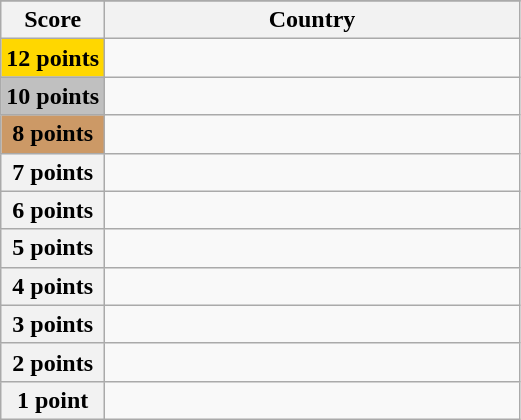<table class="wikitable">
<tr>
</tr>
<tr>
<th scope="col" width="20%">Score</th>
<th scope="col">Country</th>
</tr>
<tr>
<th scope="row" style="background:gold">12 points</th>
<td></td>
</tr>
<tr>
<th scope="row" style="background:silver">10 points</th>
<td></td>
</tr>
<tr>
<th scope="row" style="background:#CC9966">8 points</th>
<td></td>
</tr>
<tr>
<th scope="row">7 points</th>
<td></td>
</tr>
<tr>
<th scope="row">6 points</th>
<td></td>
</tr>
<tr>
<th scope="row">5 points</th>
<td></td>
</tr>
<tr>
<th scope="row">4 points</th>
<td></td>
</tr>
<tr>
<th scope="row">3 points</th>
<td></td>
</tr>
<tr>
<th scope="row">2 points</th>
<td></td>
</tr>
<tr>
<th scope="row">1 point</th>
<td></td>
</tr>
</table>
